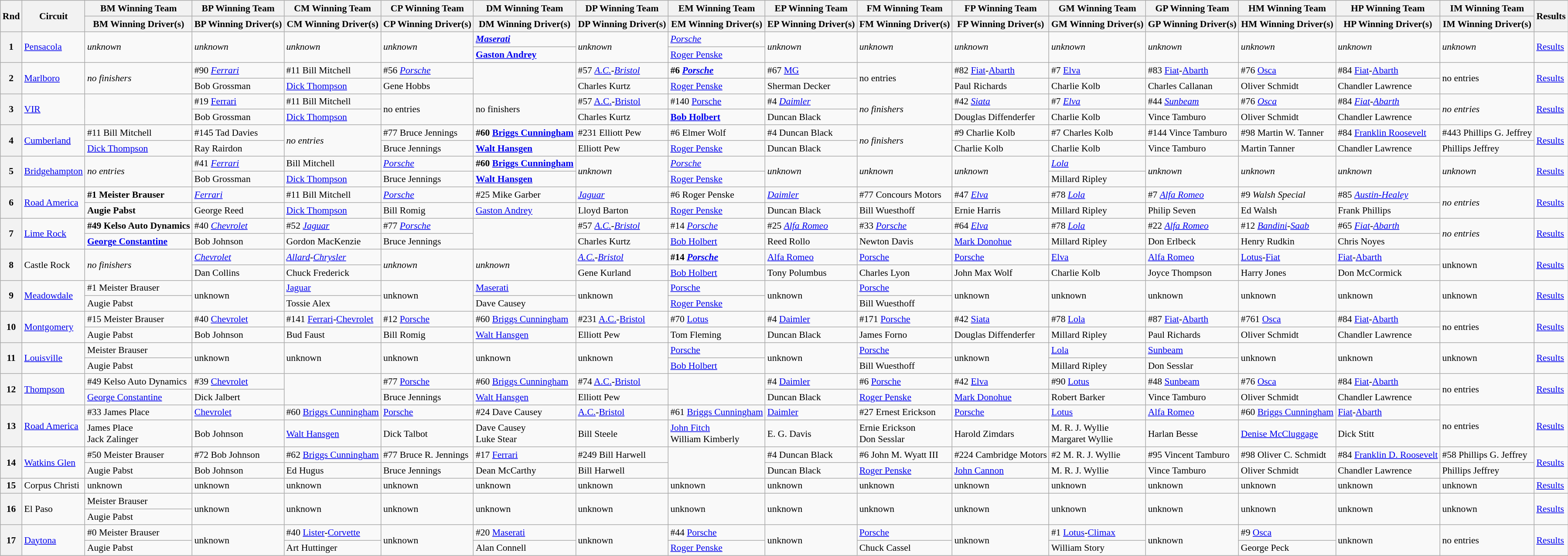<table class="wikitable" style="font-size: 90%; white-space: nowrap;">
<tr>
<th rowspan=2>Rnd</th>
<th rowspan=2>Circuit</th>
<th>BM Winning Team</th>
<th>BP Winning Team</th>
<th>CM Winning Team</th>
<th>CP Winning Team</th>
<th>DM Winning Team</th>
<th>DP Winning Team</th>
<th>EM Winning Team</th>
<th>EP Winning Team</th>
<th>FM Winning Team</th>
<th>FP Winning Team</th>
<th>GM Winning Team</th>
<th>GP Winning Team</th>
<th>HM Winning Team</th>
<th>HP Winning Team</th>
<th>IM Winning Team</th>
<th rowspan=2>Results</th>
</tr>
<tr>
<th>BM Winning Driver(s)</th>
<th>BP Winning Driver(s)</th>
<th>CM Winning Driver(s)</th>
<th>CP Winning Driver(s)</th>
<th>DM Winning Driver(s)</th>
<th>DP Winning Driver(s)</th>
<th>EM Winning Driver(s)</th>
<th>EP Winning Driver(s)</th>
<th>FM Winning Driver(s)</th>
<th>FP Winning Driver(s)</th>
<th>GM Winning Driver(s)</th>
<th>GP Winning Driver(s)</th>
<th>HM Winning Driver(s)</th>
<th>HP Winning Driver(s)</th>
<th>IM Winning Driver(s)</th>
</tr>
<tr>
<th rowspan=2>1</th>
<td rowspan=2><a href='#'>Pensacola</a></td>
<td rowspan=2> <em>unknown</em></td>
<td rowspan=2> <em>unknown</em></td>
<td rowspan=2> <em>unknown</em></td>
<td rowspan=2> <em>unknown</em></td>
<td> <strong><em><a href='#'>Maserati</a></em></strong></td>
<td rowspan=2> <em>unknown</em></td>
<td> <em><a href='#'>Porsche</a></em></td>
<td rowspan=2> <em>unknown</em></td>
<td rowspan=2> <em>unknown</em></td>
<td rowspan=2> <em>unknown</em></td>
<td rowspan=2> <em>unknown</em></td>
<td rowspan=2> <em>unknown</em></td>
<td rowspan=2> <em>unknown</em></td>
<td rowspan=2> <em>unknown</em></td>
<td rowspan=2> <em>unknown</em></td>
<td rowspan=2><a href='#'>Results</a></td>
</tr>
<tr>
<td> <strong> <a href='#'>Gaston Andrey</a></strong></td>
<td>  <a href='#'>Roger Penske</a></td>
</tr>
<tr>
<th rowspan=2>2</th>
<td rowspan=2><a href='#'>Marlboro</a></td>
<td rowspan=2> <em>no finishers</em></td>
<td> #90 <em><a href='#'>Ferrari</a></em></td>
<td> #11 Bill Mitchell</td>
<td> #56 <em><a href='#'>Porsche</a></em></td>
<td rowspan=2> </td>
<td> #57 <em><a href='#'>A.C.</a>-<a href='#'>Bristol</a></em></td>
<td> <strong>#6 <em><a href='#'>Porsche</a><strong><em></td>
<td> #67 </em><a href='#'>MG</a><em></td>
<td rowspan=2> </em>no entries<em></td>
<td> #82 </em><a href='#'>Fiat</a>-<a href='#'>Abarth</a><em></td>
<td> #7 </em><a href='#'>Elva</a><em></td>
<td> #83 </em><a href='#'>Fiat</a>-<a href='#'>Abarth</a><em></td>
<td> #76 </em><a href='#'>Osca</a><em></td>
<td> #84 </em><a href='#'>Fiat</a>-<a href='#'>Abarth</a><em></td>
<td rowspan=2> </em>no entries<em></td>
<td rowspan=2><a href='#'>Results</a></td>
</tr>
<tr>
<td>  Bob Grossman</td>
<td>  <a href='#'>Dick Thompson</a></td>
<td>  Gene Hobbs</td>
<td>  Charles Kurtz</td>
<td> </strong> <a href='#'>Roger Penske</a><strong></td>
<td>  Sherman Decker</td>
<td>  Paul Richards</td>
<td>  Charlie Kolb</td>
<td>  Charles Callanan</td>
<td>  Oliver Schmidt</td>
<td>  Chandler Lawrence</td>
</tr>
<tr>
<th rowspan=2>3</th>
<td rowspan=2><a href='#'>VIR</a></td>
<td rowspan=2> </td>
<td> #19 </em><a href='#'>Ferrari</a><em></td>
<td> #11 Bill Mitchell</td>
<td rowspan=2> </em>no entries<em></td>
<td rowspan=2> </em>no finishers<em></td>
<td> #57 </em><a href='#'>A.C.</a>-<a href='#'>Bristol</a><em></td>
<td> </strong>#140 </em><a href='#'>Porsche</a></em></strong></td>
<td> #4 <em><a href='#'>Daimler</a></em></td>
<td rowspan=2> <em>no finishers</em></td>
<td> #42 <em><a href='#'>Siata</a></em></td>
<td> #7 <em><a href='#'>Elva</a></em></td>
<td> #44 <em><a href='#'>Sunbeam</a></em></td>
<td> #76 <em><a href='#'>Osca</a></em></td>
<td> #84 <em><a href='#'>Fiat</a>-<a href='#'>Abarth</a></em></td>
<td rowspan=2> <em>no entries</em></td>
<td rowspan=2><a href='#'>Results</a></td>
</tr>
<tr>
<td>  Bob Grossman</td>
<td>  <a href='#'>Dick Thompson</a></td>
<td>  Charles Kurtz</td>
<td> <strong> <a href='#'>Bob Holbert</a></strong></td>
<td>  Duncan Black</td>
<td>  Douglas Diffenderfer</td>
<td>  Charlie Kolb</td>
<td>  Vince Tamburo</td>
<td>  Oliver Schmidt</td>
<td>  Chandler Lawrence</td>
</tr>
<tr>
<th rowspan=2>4</th>
<td rowspan=2><a href='#'>Cumberland</a></td>
<td> #11 Bill Mitchell</td>
<td> #145 Tad Davies</td>
<td rowspan=2> <em>no entries</em></td>
<td> #77 Bruce Jennings</td>
<td> <strong>#60 <a href='#'>Briggs Cunningham</a></strong></td>
<td> #231 Elliott Pew</td>
<td> #6 Elmer Wolf</td>
<td> #4 Duncan Black</td>
<td rowspan=2> <em>no finishers</em></td>
<td> #9 Charlie Kolb</td>
<td> #7 Charles Kolb</td>
<td> #144 Vince Tamburo</td>
<td> #98 Martin W. Tanner</td>
<td> #84 <a href='#'>Franklin Roosevelt</a></td>
<td> #443 Phillips G. Jeffrey</td>
<td rowspan=2><a href='#'>Results</a></td>
</tr>
<tr>
<td>  <a href='#'>Dick Thompson</a></td>
<td>  Ray Rairdon</td>
<td>  Bruce Jennings</td>
<td> <strong> <a href='#'>Walt Hansgen</a></strong></td>
<td>  Elliott Pew</td>
<td>  <a href='#'>Roger Penske</a></td>
<td>  Duncan Black</td>
<td>  Charlie Kolb</td>
<td>  Charlie Kolb</td>
<td>  Vince Tamburo</td>
<td>  Martin Tanner</td>
<td>  Chandler Lawrence</td>
<td>  Phillips Jeffrey</td>
</tr>
<tr>
<th rowspan=2>5</th>
<td rowspan=2><a href='#'>Bridgehampton</a></td>
<td rowspan=2> <em>no entries</em></td>
<td> #41 <em><a href='#'>Ferrari</a></em></td>
<td> Bill Mitchell</td>
<td> <em><a href='#'>Porsche</a></em></td>
<td> <strong>#60 <a href='#'>Briggs Cunningham</a></strong></td>
<td rowspan=2> <em>unknown</em></td>
<td> <em><a href='#'>Porsche</a></em></td>
<td rowspan=2> <em>unknown</em></td>
<td rowspan=2> <em>unknown</em></td>
<td rowspan=2> <em>unknown</em></td>
<td> <em><a href='#'>Lola</a></em></td>
<td rowspan=2> <em>unknown</em></td>
<td rowspan=2> <em>unknown</em></td>
<td rowspan=2> <em>unknown</em></td>
<td rowspan=2> <em>unknown</em></td>
<td rowspan=2><a href='#'>Results</a></td>
</tr>
<tr>
<td>  Bob Grossman</td>
<td>  <a href='#'>Dick Thompson</a></td>
<td>  Bruce Jennings</td>
<td> <strong> <a href='#'>Walt Hansgen</a></strong></td>
<td>  <a href='#'>Roger Penske</a></td>
<td>  Millard Ripley</td>
</tr>
<tr>
<th rowspan=2>6</th>
<td rowspan=2><a href='#'>Road America</a></td>
<td> <strong>#1 Meister Brauser</strong></td>
<td> <em><a href='#'>Ferrari</a></em></td>
<td> #11 Bill Mitchell</td>
<td> <em><a href='#'>Porsche</a></em></td>
<td> #25 Mike Garber</td>
<td> <em><a href='#'>Jaguar</a></em></td>
<td> #6 Roger Penske</td>
<td> <em><a href='#'>Daimler</a></em></td>
<td> #77 Concours Motors</td>
<td> #47 <em><a href='#'>Elva</a></em></td>
<td> #78 <em><a href='#'>Lola</a></em></td>
<td> #7 <em><a href='#'>Alfa Romeo</a></em></td>
<td> #9 <em>Walsh Special</em></td>
<td> #85 <em><a href='#'>Austin-Healey</a></em></td>
<td rowspan=2> <em>no entries</em></td>
<td rowspan=2><a href='#'>Results</a></td>
</tr>
<tr>
<td> <strong> Augie Pabst</strong></td>
<td>  George Reed</td>
<td>  <a href='#'>Dick Thompson</a></td>
<td>  Bill Romig</td>
<td>  <a href='#'>Gaston Andrey</a></td>
<td>  Lloyd Barton</td>
<td>  <a href='#'>Roger Penske</a></td>
<td>  Duncan Black</td>
<td>  Bill Wuesthoff</td>
<td>  Ernie Harris</td>
<td>  Millard Ripley</td>
<td>  Philip Seven</td>
<td>  Ed Walsh</td>
<td>  Frank Phillips</td>
</tr>
<tr>
<th rowspan=2>7</th>
<td rowspan=2><a href='#'>Lime Rock</a></td>
<td> <strong>#49 Kelso Auto Dynamics</strong></td>
<td> #40 <em><a href='#'>Chevrolet</a></em></td>
<td> #52 <em><a href='#'>Jaguar</a></em></td>
<td> #77 <em><a href='#'>Porsche</a></em></td>
<td rowspan=2> </td>
<td> #57 <em><a href='#'>A.C.</a>-<a href='#'>Bristol</a></em></td>
<td> #14 <em><a href='#'>Porsche</a></em></td>
<td> #25 <em><a href='#'>Alfa Romeo</a></em></td>
<td> #33 <em><a href='#'>Porsche</a></em></td>
<td> #64 <em><a href='#'>Elva</a></em></td>
<td> #78 <em><a href='#'>Lola</a></em></td>
<td> #22 <em><a href='#'>Alfa Romeo</a></em></td>
<td> #12 <em><a href='#'>Bandini</a>-<a href='#'>Saab</a></em></td>
<td> #65 <em><a href='#'>Fiat</a>-<a href='#'>Abarth</a></em></td>
<td rowspan=2> <em>no entries</em></td>
<td rowspan=2><a href='#'>Results</a></td>
</tr>
<tr>
<td> <strong> <a href='#'>George Constantine</a></strong></td>
<td>  Bob Johnson</td>
<td>  Gordon MacKenzie</td>
<td>  Bruce Jennings</td>
<td>  Charles Kurtz</td>
<td>  <a href='#'>Bob Holbert</a></td>
<td>  Reed Rollo</td>
<td>  Newton Davis</td>
<td>  <a href='#'>Mark Donohue</a></td>
<td>  Millard Ripley</td>
<td>  Don Erlbeck</td>
<td>  Henry Rudkin</td>
<td>  Chris Noyes</td>
</tr>
<tr>
<th rowspan=2>8</th>
<td rowspan=2>Castle Rock</td>
<td rowspan=2> <em>no finishers</em></td>
<td> <em><a href='#'>Chevrolet</a></em></td>
<td> <em><a href='#'>Allard</a>-<a href='#'>Chrysler</a></em></td>
<td rowspan=2> <em>unknown</em></td>
<td rowspan=2> <em>unknown</em></td>
<td> <em><a href='#'>A.C.</a>-<a href='#'>Bristol</a></em></td>
<td> <strong>#14 <em><a href='#'>Porsche</a><strong><em></td>
<td> </em><a href='#'>Alfa Romeo</a><em></td>
<td> </em><a href='#'>Porsche</a><em></td>
<td> </em><a href='#'>Porsche</a><em></td>
<td> </em><a href='#'>Elva</a><em></td>
<td> </em><a href='#'>Alfa Romeo</a><em></td>
<td> </em><a href='#'>Lotus</a>-<a href='#'>Fiat</a><em></td>
<td> </em><a href='#'>Fiat</a>-<a href='#'>Abarth</a><em></td>
<td rowspan=2> </em>unknown<em></td>
<td rowspan=2><a href='#'>Results</a></td>
</tr>
<tr>
<td>  Dan Collins</td>
<td>  Chuck Frederick</td>
<td>  Gene Kurland</td>
<td> </strong> <a href='#'>Bob Holbert</a><strong></td>
<td>  Tony Polumbus</td>
<td>  Charles Lyon</td>
<td>  John Max Wolf</td>
<td>  Charlie Kolb</td>
<td>  Joyce Thompson</td>
<td>  Harry Jones</td>
<td>  Don McCormick</td>
</tr>
<tr>
<th rowspan=2>9</th>
<td rowspan=2><a href='#'>Meadowdale</a></td>
<td> </strong>#1 Meister Brauser<strong></td>
<td rowspan=2> </em>unknown<em></td>
<td> </em><a href='#'>Jaguar</a><em></td>
<td rowspan=2> </em>unknown<em></td>
<td> </em><a href='#'>Maserati</a><em></td>
<td rowspan=2> </em>unknown<em></td>
<td> </em><a href='#'>Porsche</a><em></td>
<td rowspan=2> </em>unknown<em></td>
<td> </em><a href='#'>Porsche</a><em></td>
<td rowspan=2> </em>unknown<em></td>
<td rowspan=2> </em>unknown<em></td>
<td rowspan=2> </em>unknown<em></td>
<td rowspan=2> </em>unknown<em></td>
<td rowspan=2> </em>unknown<em></td>
<td rowspan=2> </em>unknown<em></td>
<td rowspan=2><a href='#'>Results</a></td>
</tr>
<tr>
<td> </strong> Augie Pabst<strong></td>
<td>  Tossie Alex</td>
<td>  Dave Causey</td>
<td>  <a href='#'>Roger Penske</a></td>
<td>  Bill Wuesthoff</td>
</tr>
<tr>
<th rowspan=2>10</th>
<td rowspan=2><a href='#'>Montgomery</a></td>
<td> #15 Meister Brauser</td>
<td> #40 </em><a href='#'>Chevrolet</a><em></td>
<td> #141 </em><a href='#'>Ferrari</a>-<a href='#'>Chevrolet</a><em></td>
<td> #12 </em><a href='#'>Porsche</a><em></td>
<td> </strong>#60 <a href='#'>Briggs Cunningham</a><strong></td>
<td> #231 </em><a href='#'>A.C.</a>-<a href='#'>Bristol</a><em></td>
<td> #70 </em><a href='#'>Lotus</a><em></td>
<td> #4 </em><a href='#'>Daimler</a><em></td>
<td> #171 </em><a href='#'>Porsche</a><em></td>
<td> #42 </em><a href='#'>Siata</a><em></td>
<td> #78 </em><a href='#'>Lola</a><em></td>
<td> #87 </em><a href='#'>Fiat</a>-<a href='#'>Abarth</a><em></td>
<td> #761 </em><a href='#'>Osca</a><em></td>
<td> #84 </em><a href='#'>Fiat</a>-<a href='#'>Abarth</a><em></td>
<td rowspan=2> </em>no entries<em></td>
<td rowspan=2><a href='#'>Results</a></td>
</tr>
<tr>
<td>  Augie Pabst</td>
<td>  Bob Johnson</td>
<td>  Bud Faust</td>
<td>  Bill Romig</td>
<td> </strong> <a href='#'>Walt Hansgen</a><strong></td>
<td>  Elliott Pew</td>
<td>  Tom Fleming</td>
<td>  Duncan Black</td>
<td>  James Forno</td>
<td>  Douglas Diffenderfer</td>
<td>  Millard Ripley</td>
<td>  Paul Richards</td>
<td>  Oliver Schmidt</td>
<td>  Chandler Lawrence</td>
</tr>
<tr>
<th rowspan=2>11</th>
<td rowspan=2><a href='#'>Louisville</a></td>
<td> Meister Brauser</td>
<td rowspan=2> </em>unknown<em></td>
<td rowspan=2> </em>unknown<em></td>
<td rowspan=2> </em>unknown<em></td>
<td rowspan=2> </em>unknown<em></td>
<td rowspan=2> </em>unknown<em></td>
<td> </em></strong><a href='#'>Porsche</a><strong><em></td>
<td rowspan=2> </em>unknown<em></td>
<td> </em><a href='#'>Porsche</a><em></td>
<td rowspan=2> </em>unknown<em></td>
<td> </em><a href='#'>Lola</a><em></td>
<td> </em><a href='#'>Sunbeam</a><em></td>
<td rowspan=2> </em>unknown<em></td>
<td rowspan=2> </em>unknown<em></td>
<td rowspan=2> </em>unknown<em></td>
<td rowspan=2><a href='#'>Results</a></td>
</tr>
<tr>
<td>  Augie Pabst</td>
<td> </strong> <a href='#'>Bob Holbert</a><strong></td>
<td>  Bill Wuesthoff</td>
<td>  Millard Ripley</td>
<td>  Don Sesslar</td>
</tr>
<tr>
<th rowspan=2>12</th>
<td rowspan=2><a href='#'>Thompson</a></td>
<td> </strong>#49 Kelso Auto Dynamics<strong></td>
<td> #39 </em><a href='#'>Chevrolet</a><em></td>
<td rowspan=2> </td>
<td> #77 </em><a href='#'>Porsche</a><em></td>
<td> #60 <a href='#'>Briggs Cunningham</a></td>
<td> #74 </em><a href='#'>A.C.</a>-<a href='#'>Bristol</a><em></td>
<td rowspan=2> </td>
<td> #4 </em><a href='#'>Daimler</a><em></td>
<td> #6 </em><a href='#'>Porsche</a><em></td>
<td> #42 </em><a href='#'>Elva</a><em></td>
<td> #90 </em><a href='#'>Lotus</a><em></td>
<td> #48 </em><a href='#'>Sunbeam</a><em></td>
<td> #76 </em><a href='#'>Osca</a><em></td>
<td> #84 </em><a href='#'>Fiat</a>-<a href='#'>Abarth</a><em></td>
<td rowspan=2> </em>no entries<em></td>
<td rowspan=2><a href='#'>Results</a></td>
</tr>
<tr>
<td> </strong> <a href='#'>George Constantine</a><strong></td>
<td>  Dick Jalbert</td>
<td>  Bruce Jennings</td>
<td>  <a href='#'>Walt Hansgen</a></td>
<td>  Elliott Pew</td>
<td>  Duncan Black</td>
<td>  <a href='#'>Roger Penske</a></td>
<td>  <a href='#'>Mark Donohue</a></td>
<td>  Robert Barker</td>
<td>  Vince Tamburo</td>
<td>  Oliver Schmidt</td>
<td>  Chandler Lawrence</td>
</tr>
<tr>
<th rowspan=2>13</th>
<td rowspan=2><a href='#'>Road America</a></td>
<td> #33 James Place</td>
<td> </em><a href='#'>Chevrolet</a><em></td>
<td> #60 <a href='#'>Briggs Cunningham</a></td>
<td> </em><a href='#'>Porsche</a><em></td>
<td> </strong>#24 Dave Causey<strong></td>
<td> </em><a href='#'>A.C.</a>-<a href='#'>Bristol</a><em></td>
<td> #61 <a href='#'>Briggs Cunningham</a></td>
<td> </em><a href='#'>Daimler</a><em></td>
<td> #27 Ernest Erickson</td>
<td> </em><a href='#'>Porsche</a><em></td>
<td> </em><a href='#'>Lotus</a><em></td>
<td> </em><a href='#'>Alfa Romeo</a><em></td>
<td> #60 <a href='#'>Briggs Cunningham</a></td>
<td> </em><a href='#'>Fiat</a>-<a href='#'>Abarth</a><em></td>
<td rowspan=2> </em>no entries<em></td>
<td rowspan=2><a href='#'>Results</a></td>
</tr>
<tr>
<td>  James Place<br> Jack Zalinger</td>
<td>  Bob Johnson</td>
<td>  <a href='#'>Walt Hansgen</a></td>
<td>  Dick Talbot</td>
<td> </strong> Dave Causey<br> Luke Stear<strong></td>
<td>  Bill Steele</td>
<td>  <a href='#'>John Fitch</a><br> William Kimberly</td>
<td>  E. G. Davis</td>
<td>  Ernie Erickson<br> Don Sesslar</td>
<td>  Harold Zimdars</td>
<td>  M. R. J. Wyllie<br> Margaret Wyllie</td>
<td>  Harlan Besse</td>
<td>  <a href='#'>Denise McCluggage</a></td>
<td>  Dick Stitt</td>
</tr>
<tr>
<th rowspan=2>14</th>
<td rowspan=2><a href='#'>Watkins Glen</a></td>
<td> </strong>#50 Meister Brauser<strong></td>
<td> #72 Bob Johnson</td>
<td> #62 <a href='#'>Briggs Cunningham</a></td>
<td> #77 Bruce R. Jennings</td>
<td> #17 </em><a href='#'>Ferrari</a><em></td>
<td> #249 Bill Harwell</td>
<td rowspan=2> </td>
<td> #4 Duncan Black</td>
<td> #6 John M. Wyatt III</td>
<td> #224 Cambridge Motors</td>
<td> #2 M. R. J. Wyllie</td>
<td> #95 Vincent Tamburo</td>
<td> #98 Oliver C. Schmidt</td>
<td> #84 <a href='#'>Franklin D. Roosevelt</a></td>
<td> #58 Phillips G. Jeffrey</td>
<td rowspan=2><a href='#'>Results</a></td>
</tr>
<tr>
<td> </strong> Augie Pabst<strong></td>
<td>  Bob Johnson</td>
<td>  Ed Hugus</td>
<td>  Bruce Jennings</td>
<td>  Dean McCarthy</td>
<td>  Bill Harwell</td>
<td>  Duncan Black</td>
<td>  <a href='#'>Roger Penske</a></td>
<td>  <a href='#'>John Cannon</a></td>
<td>  M. R. J. Wyllie</td>
<td>  Vince Tamburo</td>
<td>  Oliver Schmidt</td>
<td>  Chandler Lawrence</td>
<td>  Phillips Jeffrey</td>
</tr>
<tr>
<th>15</th>
<td>Corpus Christi</td>
<td> </em>unknown<em></td>
<td> </em>unknown<em></td>
<td> </em>unknown<em></td>
<td> </em>unknown<em></td>
<td> </em>unknown<em></td>
<td> </em>unknown<em></td>
<td> </em>unknown<em></td>
<td> </em>unknown<em></td>
<td> </em>unknown<em></td>
<td> </em>unknown<em></td>
<td> </em>unknown<em></td>
<td> </em>unknown<em></td>
<td> </em>unknown<em></td>
<td> </em>unknown<em></td>
<td> </em>unknown<em></td>
<td><a href='#'>Results</a></td>
</tr>
<tr>
<th rowspan=2>16</th>
<td rowspan=2>El Paso</td>
<td> </strong>Meister Brauser<strong></td>
<td rowspan=2> </em>unknown<em></td>
<td rowspan=2> </em>unknown<em></td>
<td rowspan=2> </em>unknown<em></td>
<td rowspan=2> </em>unknown<em></td>
<td rowspan=2> </em>unknown<em></td>
<td rowspan=2> </em>unknown<em></td>
<td rowspan=2> </em>unknown<em></td>
<td rowspan=2> </em>unknown<em></td>
<td rowspan=2> </em>unknown<em></td>
<td rowspan=2> </em>unknown<em></td>
<td rowspan=2> </em>unknown<em></td>
<td rowspan=2> </em>unknown<em></td>
<td rowspan=2> </em>unknown<em></td>
<td rowspan=2> </em>unknown<em></td>
<td rowspan=2><a href='#'>Results</a></td>
</tr>
<tr>
<td> </strong> Augie Pabst<strong></td>
</tr>
<tr>
<th rowspan=2>17</th>
<td rowspan=2><a href='#'>Daytona</a></td>
<td> </strong>#0 Meister Brauser<strong></td>
<td rowspan=2> </em>unknown<em></td>
<td> #40 </em><a href='#'>Lister</a>-<a href='#'>Corvette</a><em></td>
<td rowspan=2> </em>unknown<em></td>
<td> #20 </em><a href='#'>Maserati</a><em></td>
<td rowspan=2> </em>unknown<em></td>
<td> #44 </em><a href='#'>Porsche</a><em></td>
<td rowspan=2> </em>unknown<em></td>
<td> </em><a href='#'>Porsche</a><em></td>
<td rowspan=2> </em>unknown<em></td>
<td> #1 </em><a href='#'>Lotus</a>-<a href='#'>Climax</a><em></td>
<td rowspan=2> </em>unknown<em></td>
<td> #9 </em><a href='#'>Osca</a><em></td>
<td rowspan=2> </em>unknown<em></td>
<td rowspan=2> </em>no entries<em></td>
<td rowspan=2><a href='#'>Results</a></td>
</tr>
<tr>
<td> </strong> Augie Pabst<strong></td>
<td>  Art Huttinger</td>
<td>  Alan Connell</td>
<td>  <a href='#'>Roger Penske</a></td>
<td>  Chuck Cassel</td>
<td>  William Story</td>
<td>  George Peck</td>
</tr>
</table>
